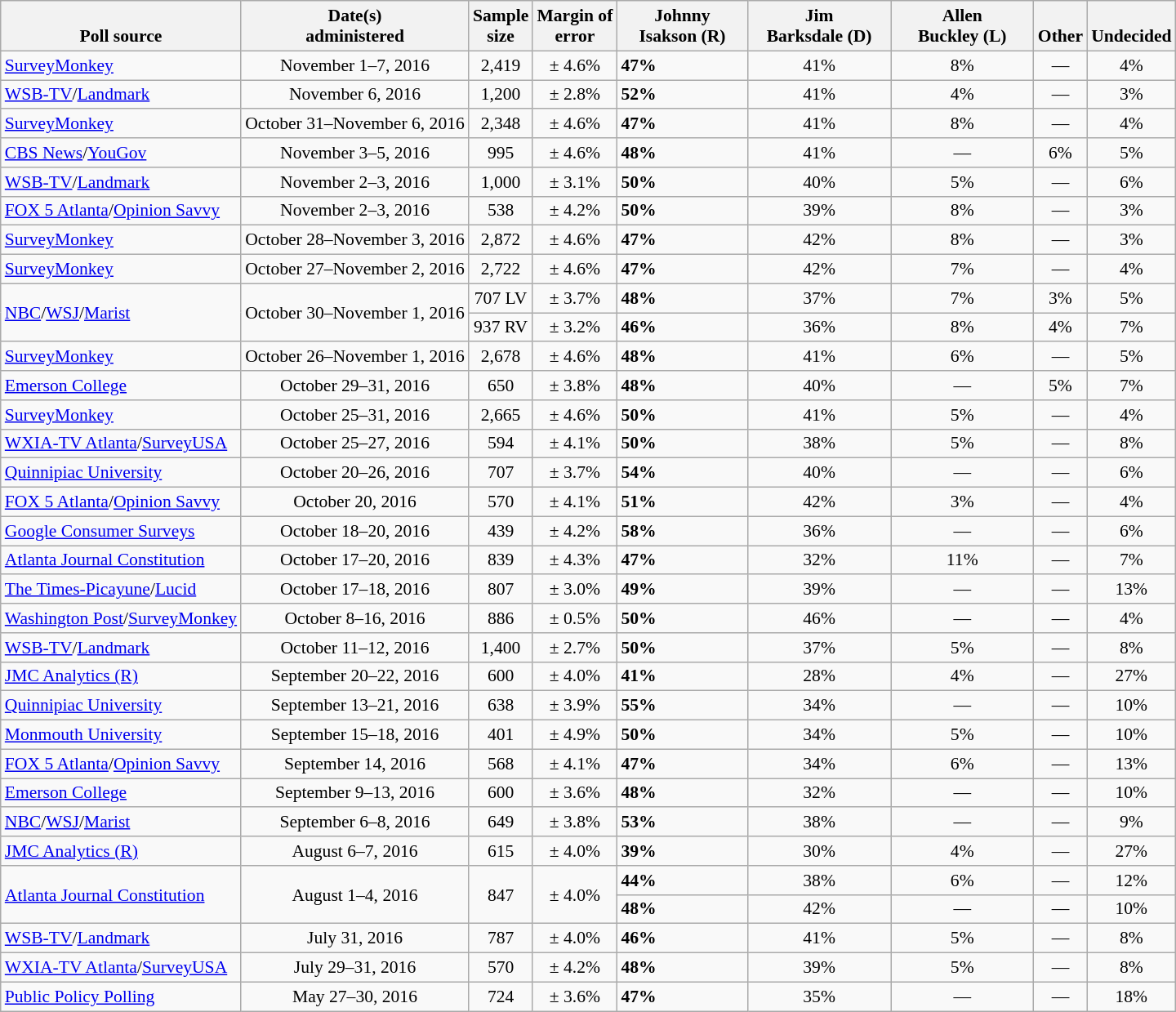<table class="wikitable" style="font-size:90%;">
<tr valign= bottom>
<th>Poll source</th>
<th>Date(s)<br>administered</th>
<th>Sample<br>size</th>
<th>Margin of<br>error</th>
<th style="width:100px;">Johnny<br>Isakson (R)</th>
<th style="width:110px;">Jim<br>Barksdale (D)</th>
<th style="width:110px;">Allen<br>Buckley (L)</th>
<th>Other</th>
<th>Undecided</th>
</tr>
<tr>
<td><a href='#'>SurveyMonkey</a></td>
<td align=center>November 1–7, 2016</td>
<td align=center>2,419</td>
<td align=center>± 4.6%</td>
<td><strong>47%</strong></td>
<td align=center>41%</td>
<td align=center>8%</td>
<td align=center>—</td>
<td align=center>4%</td>
</tr>
<tr>
<td><a href='#'>WSB-TV</a>/<a href='#'>Landmark</a></td>
<td align=center>November 6, 2016</td>
<td align=center>1,200</td>
<td align=center>± 2.8%</td>
<td><strong>52%</strong></td>
<td align=center>41%</td>
<td align=center>4%</td>
<td align=center>—</td>
<td align=center>3%</td>
</tr>
<tr>
<td><a href='#'>SurveyMonkey</a></td>
<td align=center>October 31–November 6, 2016</td>
<td align=center>2,348</td>
<td align=center>± 4.6%</td>
<td><strong>47%</strong></td>
<td align=center>41%</td>
<td align=center>8%</td>
<td align=center>—</td>
<td align=center>4%</td>
</tr>
<tr>
<td><a href='#'>CBS News</a>/<a href='#'>YouGov</a></td>
<td align=center>November 3–5, 2016</td>
<td align=center>995</td>
<td align=center>± 4.6%</td>
<td><strong>48%</strong></td>
<td align=center>41%</td>
<td align=center>—</td>
<td align=center>6%</td>
<td align=center>5%</td>
</tr>
<tr>
<td><a href='#'>WSB-TV</a>/<a href='#'>Landmark</a></td>
<td align=center>November 2–3, 2016</td>
<td align=center>1,000</td>
<td align=center>± 3.1%</td>
<td><strong>50%</strong></td>
<td align=center>40%</td>
<td align=center>5%</td>
<td align=center>—</td>
<td align=center>6%</td>
</tr>
<tr>
<td><a href='#'>FOX 5 Atlanta</a>/<a href='#'>Opinion Savvy</a></td>
<td align=center>November 2–3, 2016</td>
<td align=center>538</td>
<td align=center>± 4.2%</td>
<td><strong>50%</strong></td>
<td align=center>39%</td>
<td align=center>8%</td>
<td align=center>—</td>
<td align=center>3%</td>
</tr>
<tr>
<td><a href='#'>SurveyMonkey</a></td>
<td align=center>October 28–November 3, 2016</td>
<td align=center>2,872</td>
<td align=center>± 4.6%</td>
<td><strong>47%</strong></td>
<td align=center>42%</td>
<td align=center>8%</td>
<td align=center>—</td>
<td align=center>3%</td>
</tr>
<tr>
<td><a href='#'>SurveyMonkey</a></td>
<td align=center>October 27–November 2, 2016</td>
<td align=center>2,722</td>
<td align=center>± 4.6%</td>
<td><strong>47%</strong></td>
<td align=center>42%</td>
<td align=center>7%</td>
<td align=center>—</td>
<td align=center>4%</td>
</tr>
<tr>
<td rowspan=2><a href='#'>NBC</a>/<a href='#'>WSJ</a>/<a href='#'>Marist</a></td>
<td align=center rowspan=2>October 30–November 1, 2016</td>
<td align=center>707 LV</td>
<td align=center>± 3.7%</td>
<td><strong>48%</strong></td>
<td align=center>37%</td>
<td align=center>7%</td>
<td align=center>3%</td>
<td align=center>5%</td>
</tr>
<tr>
<td align=center>937 RV</td>
<td align=center>± 3.2%</td>
<td><strong>46%</strong></td>
<td align=center>36%</td>
<td align=center>8%</td>
<td align=center>4%</td>
<td align=center>7%</td>
</tr>
<tr>
<td><a href='#'>SurveyMonkey</a></td>
<td align=center>October 26–November 1, 2016</td>
<td align=center>2,678</td>
<td align=center>± 4.6%</td>
<td><strong>48%</strong></td>
<td align=center>41%</td>
<td align=center>6%</td>
<td align=center>—</td>
<td align=center>5%</td>
</tr>
<tr>
<td><a href='#'>Emerson College</a></td>
<td align=center>October 29–31, 2016</td>
<td align=center>650</td>
<td align=center>± 3.8%</td>
<td><strong>48%</strong></td>
<td align=center>40%</td>
<td align=center>—</td>
<td align=center>5%</td>
<td align=center>7%</td>
</tr>
<tr>
<td><a href='#'>SurveyMonkey</a></td>
<td align=center>October 25–31, 2016</td>
<td align=center>2,665</td>
<td align=center>± 4.6%</td>
<td><strong>50%</strong></td>
<td align=center>41%</td>
<td align=center>5%</td>
<td align=center>—</td>
<td align=center>4%</td>
</tr>
<tr>
<td><a href='#'>WXIA-TV Atlanta</a>/<a href='#'>SurveyUSA</a></td>
<td align=center>October 25–27, 2016</td>
<td align=center>594</td>
<td align=center>± 4.1%</td>
<td><strong>50%</strong></td>
<td align=center>38%</td>
<td align=center>5%</td>
<td align=center>—</td>
<td align=center>8%</td>
</tr>
<tr>
<td><a href='#'>Quinnipiac University</a></td>
<td align=center>October 20–26, 2016</td>
<td align=center>707</td>
<td align=center>± 3.7%</td>
<td><strong>54%</strong></td>
<td align=center>40%</td>
<td align=center>—</td>
<td align=center>—</td>
<td align=center>6%</td>
</tr>
<tr>
<td><a href='#'>FOX 5 Atlanta</a>/<a href='#'>Opinion Savvy</a></td>
<td align=center>October 20, 2016</td>
<td align=center>570</td>
<td align=center>± 4.1%</td>
<td><strong>51%</strong></td>
<td align=center>42%</td>
<td align=center>3%</td>
<td align=center>—</td>
<td align=center>4%</td>
</tr>
<tr>
<td><a href='#'>Google Consumer Surveys</a></td>
<td align=center>October 18–20, 2016</td>
<td align=center>439</td>
<td align=center>± 4.2%</td>
<td><strong>58%</strong></td>
<td align=center>36%</td>
<td align=center>—</td>
<td align=center>—</td>
<td align=center>6%</td>
</tr>
<tr>
<td><a href='#'>Atlanta Journal Constitution</a></td>
<td align=center>October 17–20, 2016</td>
<td align=center>839</td>
<td align=center>± 4.3%</td>
<td><strong>47%</strong></td>
<td align=center>32%</td>
<td align=center>11%</td>
<td align=center>—</td>
<td align=center>7%</td>
</tr>
<tr>
<td><a href='#'>The Times-Picayune</a>/<a href='#'>Lucid</a></td>
<td align=center>October 17–18, 2016</td>
<td align=center>807</td>
<td align=center>± 3.0%</td>
<td><strong>49%</strong></td>
<td align=center>39%</td>
<td align=center>—</td>
<td align=center>—</td>
<td align=center>13%</td>
</tr>
<tr>
<td><a href='#'>Washington Post</a>/<a href='#'>SurveyMonkey</a></td>
<td align=center>October 8–16, 2016</td>
<td align=center>886</td>
<td align=center>± 0.5%</td>
<td><strong>50%</strong></td>
<td align=center>46%</td>
<td align=center>—</td>
<td align=center>—</td>
<td align=center>4%</td>
</tr>
<tr>
<td><a href='#'>WSB-TV</a>/<a href='#'>Landmark</a></td>
<td align=center>October 11–12, 2016</td>
<td align=center>1,400</td>
<td align=center>± 2.7%</td>
<td><strong>50%</strong></td>
<td align=center>37%</td>
<td align=center>5%</td>
<td align=center>—</td>
<td align=center>8%</td>
</tr>
<tr>
<td><a href='#'>JMC Analytics (R)</a></td>
<td align=center>September 20–22, 2016</td>
<td align=center>600</td>
<td align=center>± 4.0%</td>
<td><strong>41%</strong></td>
<td align=center>28%</td>
<td align=center>4%</td>
<td align=center>—</td>
<td align=center>27%</td>
</tr>
<tr>
<td><a href='#'>Quinnipiac University</a></td>
<td align=center>September 13–21, 2016</td>
<td align=center>638</td>
<td align=center>± 3.9%</td>
<td><strong>55%</strong></td>
<td align=center>34%</td>
<td align=center>—</td>
<td align=center>—</td>
<td align=center>10%</td>
</tr>
<tr>
<td><a href='#'>Monmouth University</a></td>
<td align=center>September 15–18, 2016</td>
<td align=center>401</td>
<td align=center>± 4.9%</td>
<td><strong>50%</strong></td>
<td align=center>34%</td>
<td align=center>5%</td>
<td align=center>—</td>
<td align=center>10%</td>
</tr>
<tr>
<td><a href='#'>FOX 5 Atlanta</a>/<a href='#'>Opinion Savvy</a></td>
<td align=center>September 14, 2016</td>
<td align=center>568</td>
<td align=center>± 4.1%</td>
<td><strong>47%</strong></td>
<td align=center>34%</td>
<td align=center>6%</td>
<td align=center>—</td>
<td align=center>13%</td>
</tr>
<tr>
<td><a href='#'>Emerson College</a></td>
<td align=center>September 9–13, 2016</td>
<td align=center>600</td>
<td align=center>± 3.6%</td>
<td><strong>48%</strong></td>
<td align=center>32%</td>
<td align=center>—</td>
<td align=center>—</td>
<td align=center>10%</td>
</tr>
<tr>
<td><a href='#'>NBC</a>/<a href='#'>WSJ</a>/<a href='#'>Marist</a></td>
<td align=center>September 6–8, 2016</td>
<td align=center>649</td>
<td align=center>± 3.8%</td>
<td><strong>53%</strong></td>
<td align=center>38%</td>
<td align=center>—</td>
<td align=center>—</td>
<td align=center>9%</td>
</tr>
<tr>
<td><a href='#'>JMC Analytics (R)</a></td>
<td align=center>August 6–7, 2016</td>
<td align=center>615</td>
<td align=center>± 4.0%</td>
<td><strong>39%</strong></td>
<td align=center>30%</td>
<td align=center>4%</td>
<td align=center>—</td>
<td align=center>27%</td>
</tr>
<tr>
<td rowspan=2><a href='#'>Atlanta Journal Constitution</a></td>
<td rowspan=2 align=center>August 1–4, 2016</td>
<td rowspan=2 align=center>847</td>
<td rowspan=2 align=center>± 4.0%</td>
<td><strong>44%</strong></td>
<td align=center>38%</td>
<td align=center>6%</td>
<td align=center>—</td>
<td align=center>12%</td>
</tr>
<tr>
<td><strong>48%</strong></td>
<td align=center>42%</td>
<td align=center>—</td>
<td align=center>—</td>
<td align=center>10%</td>
</tr>
<tr>
<td><a href='#'>WSB-TV</a>/<a href='#'>Landmark</a></td>
<td align=center>July 31, 2016</td>
<td align=center>787</td>
<td align=center>± 4.0%</td>
<td><strong>46%</strong></td>
<td align=center>41%</td>
<td align=center>5%</td>
<td align=center>—</td>
<td align=center>8%</td>
</tr>
<tr>
<td><a href='#'>WXIA-TV Atlanta</a>/<a href='#'>SurveyUSA</a></td>
<td align=center>July 29–31, 2016</td>
<td align=center>570</td>
<td align=center>± 4.2%</td>
<td><strong>48%</strong></td>
<td align=center>39%</td>
<td align=center>5%</td>
<td align=center>—</td>
<td align=center>8%</td>
</tr>
<tr>
<td><a href='#'>Public Policy Polling</a></td>
<td align=center>May 27–30, 2016</td>
<td align=center>724</td>
<td align=center>± 3.6%</td>
<td><strong>47%</strong></td>
<td align=center>35%</td>
<td align=center>—</td>
<td align=center>—</td>
<td align=center>18%</td>
</tr>
</table>
